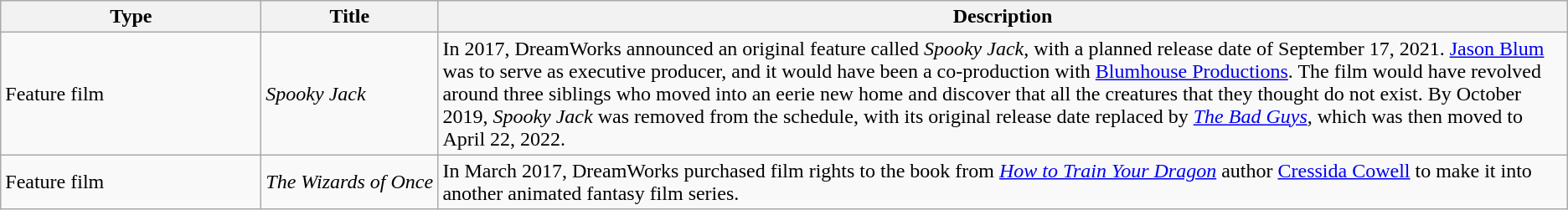<table class="wikitable">
<tr>
<th style="width:150pt;">Type</th>
<th style="width:100pt;">Title</th>
<th>Description</th>
</tr>
<tr>
<td>Feature film</td>
<td><em>Spooky Jack</em></td>
<td>In 2017, DreamWorks announced an original feature called <em>Spooky Jack</em>, with a planned release date of September 17, 2021. <a href='#'>Jason Blum</a> was to serve as executive producer, and it would have been a co-production with <a href='#'>Blumhouse Productions</a>. The film would have revolved around three siblings who moved into an eerie new home and discover that all the creatures that they thought do not exist. By October 2019, <em>Spooky Jack</em> was removed from the schedule, with its original release date replaced by <em><a href='#'>The Bad Guys</a></em>, which was then moved to April 22, 2022.</td>
</tr>
<tr>
<td>Feature film</td>
<td><em>The Wizards of Once</em></td>
<td>In March 2017, DreamWorks purchased film rights to the book from <em><a href='#'>How to Train Your Dragon</a></em> author <a href='#'>Cressida Cowell</a> to make it into another animated fantasy film series.</td>
</tr>
</table>
